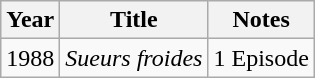<table class="wikitable">
<tr>
<th>Year</th>
<th>Title</th>
<th>Notes</th>
</tr>
<tr>
<td>1988</td>
<td><em>Sueurs froides</em></td>
<td>1 Episode</td>
</tr>
</table>
